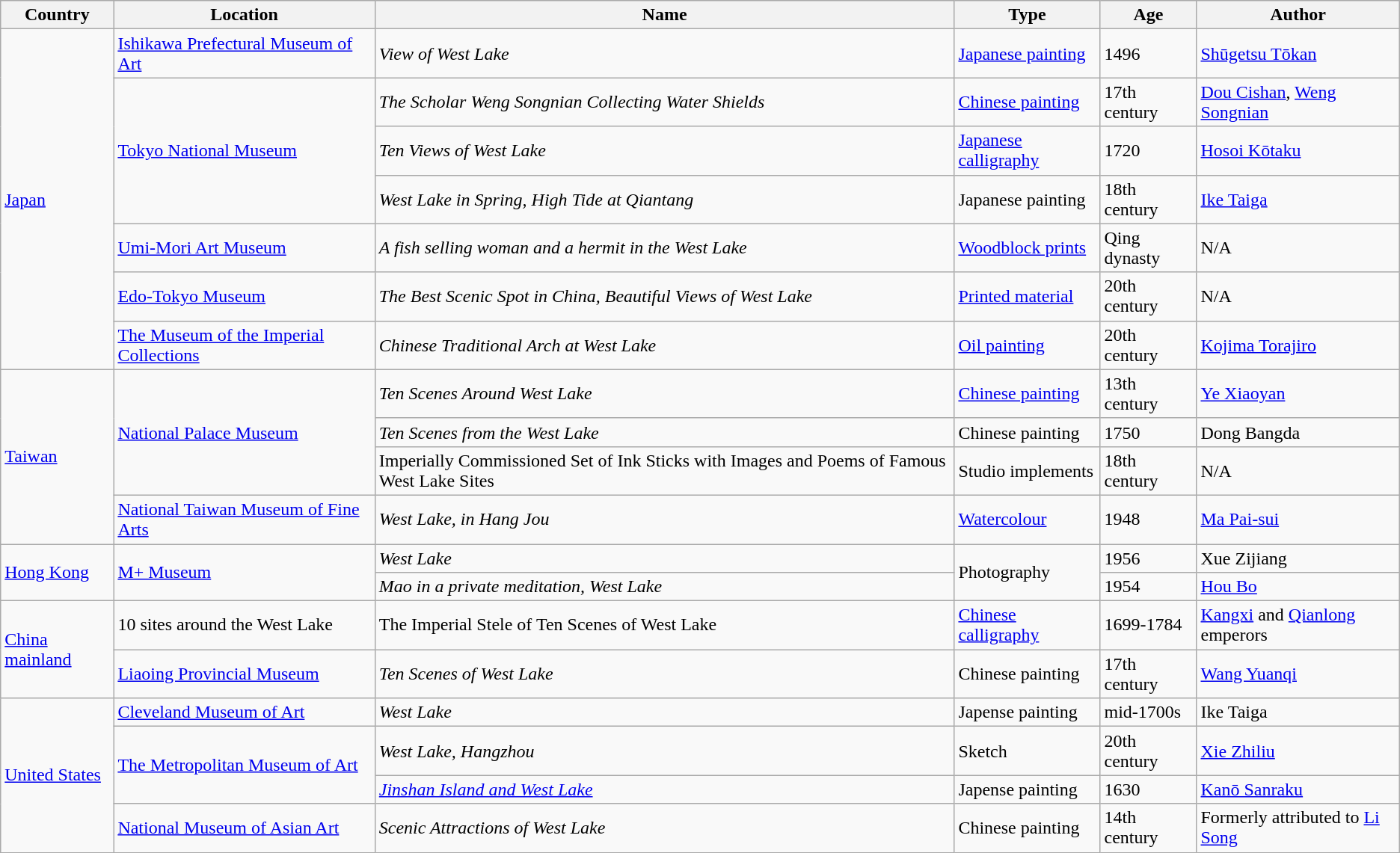<table class="wikitable sortable mw-collapsible">
<tr>
<th>Country</th>
<th>Location</th>
<th>Name</th>
<th>Type</th>
<th>Age</th>
<th>Author</th>
</tr>
<tr>
<td rowspan="7"><a href='#'>Japan</a></td>
<td><a href='#'>Ishikawa Prefectural Museum of Art</a></td>
<td><em>View of West Lake</em></td>
<td><a href='#'>Japanese painting</a></td>
<td>1496</td>
<td><a href='#'>Shūgetsu Tōkan</a></td>
</tr>
<tr>
<td rowspan="3"><a href='#'>Tokyo National Museum</a></td>
<td><em>The Scholar Weng Songnian Collecting Water Shields</em></td>
<td><a href='#'>Chinese painting</a></td>
<td>17th century</td>
<td><a href='#'>Dou Cishan</a>, <a href='#'>Weng Songnian</a></td>
</tr>
<tr>
<td><em>Ten Views of West Lake</em></td>
<td><a href='#'>Japanese calligraphy</a></td>
<td>1720</td>
<td><a href='#'>Hosoi Kōtaku</a></td>
</tr>
<tr>
<td><em>West Lake in Spring, High Tide at Qiantang</em></td>
<td>Japanese painting</td>
<td>18th century</td>
<td><a href='#'>Ike Taiga</a></td>
</tr>
<tr>
<td><a href='#'>Umi-Mori Art Museum</a></td>
<td><em>A fish selling woman and a hermit in the West Lake</em></td>
<td><a href='#'>Woodblock prints</a></td>
<td>Qing dynasty</td>
<td>N/A</td>
</tr>
<tr>
<td><a href='#'>Edo-Tokyo Museum</a></td>
<td><em>The Best Scenic Spot in China, Beautiful Views of West Lake</em></td>
<td><a href='#'>Printed material</a></td>
<td>20th century</td>
<td>N/A</td>
</tr>
<tr>
<td><a href='#'>The Museum of the Imperial Collections</a></td>
<td><em>Chinese Traditional Arch at West Lake</em></td>
<td><a href='#'>Oil painting</a></td>
<td>20th century</td>
<td><a href='#'>Kojima Torajiro</a></td>
</tr>
<tr>
<td rowspan="4"><a href='#'>Taiwan</a></td>
<td rowspan="3"><a href='#'>National Palace Museum</a></td>
<td><em>Ten Scenes Around West Lake</em></td>
<td><a href='#'>Chinese painting</a></td>
<td>13th century</td>
<td><a href='#'>Ye Xiaoyan</a></td>
</tr>
<tr>
<td><em>Ten Scenes from the West Lake</em></td>
<td>Chinese painting</td>
<td>1750</td>
<td>Dong Bangda</td>
</tr>
<tr>
<td>Imperially Commissioned Set of Ink Sticks with Images and Poems of Famous West Lake Sites</td>
<td>Studio implements</td>
<td>18th century</td>
<td>N/A</td>
</tr>
<tr>
<td><a href='#'>National Taiwan Museum of Fine Arts</a></td>
<td><em>West Lake, in Hang Jou</em></td>
<td><a href='#'>Watercolour</a></td>
<td>1948</td>
<td><a href='#'>Ma Pai-sui</a></td>
</tr>
<tr>
<td rowspan="2"><a href='#'>Hong Kong</a></td>
<td rowspan="2"><a href='#'>M+ Museum</a></td>
<td><em>West Lake</em></td>
<td rowspan="2">Photography</td>
<td>1956</td>
<td>Xue Zijiang</td>
</tr>
<tr>
<td><em>Mao in a private meditation, West Lake</em></td>
<td>1954</td>
<td><a href='#'>Hou Bo</a></td>
</tr>
<tr>
<td rowspan="2"><a href='#'>China mainland</a></td>
<td>10 sites around the West Lake</td>
<td>The Imperial Stele of Ten Scenes of West Lake</td>
<td><a href='#'>Chinese calligraphy</a></td>
<td>1699-1784</td>
<td><a href='#'>Kangxi</a> and <a href='#'>Qianlong</a> emperors</td>
</tr>
<tr>
<td><a href='#'>Liaoing Provincial Museum</a></td>
<td><em>Ten Scenes of West Lake</em></td>
<td>Chinese painting</td>
<td>17th century</td>
<td><a href='#'>Wang Yuanqi</a></td>
</tr>
<tr>
<td rowspan="4"><a href='#'>United States</a></td>
<td><a href='#'>Cleveland Museum of Art</a></td>
<td><em>West Lake</em></td>
<td>Japense painting</td>
<td>mid-1700s</td>
<td>Ike Taiga</td>
</tr>
<tr>
<td rowspan="2"><a href='#'>The Metropolitan Museum of Art</a></td>
<td><em>West Lake, Hangzhou</em> </td>
<td>Sketch</td>
<td>20th century</td>
<td><a href='#'>Xie Zhiliu</a></td>
</tr>
<tr>
<td><em><a href='#'>Jinshan Island and West Lake</a></em></td>
<td>Japense painting</td>
<td>1630</td>
<td><a href='#'>Kanō Sanraku</a></td>
</tr>
<tr>
<td><a href='#'>National Museum of Asian Art</a></td>
<td><em>Scenic Attractions of West Lake</em></td>
<td>Chinese painting</td>
<td>14th century</td>
<td>Formerly attributed to <a href='#'>Li Song</a></td>
</tr>
</table>
